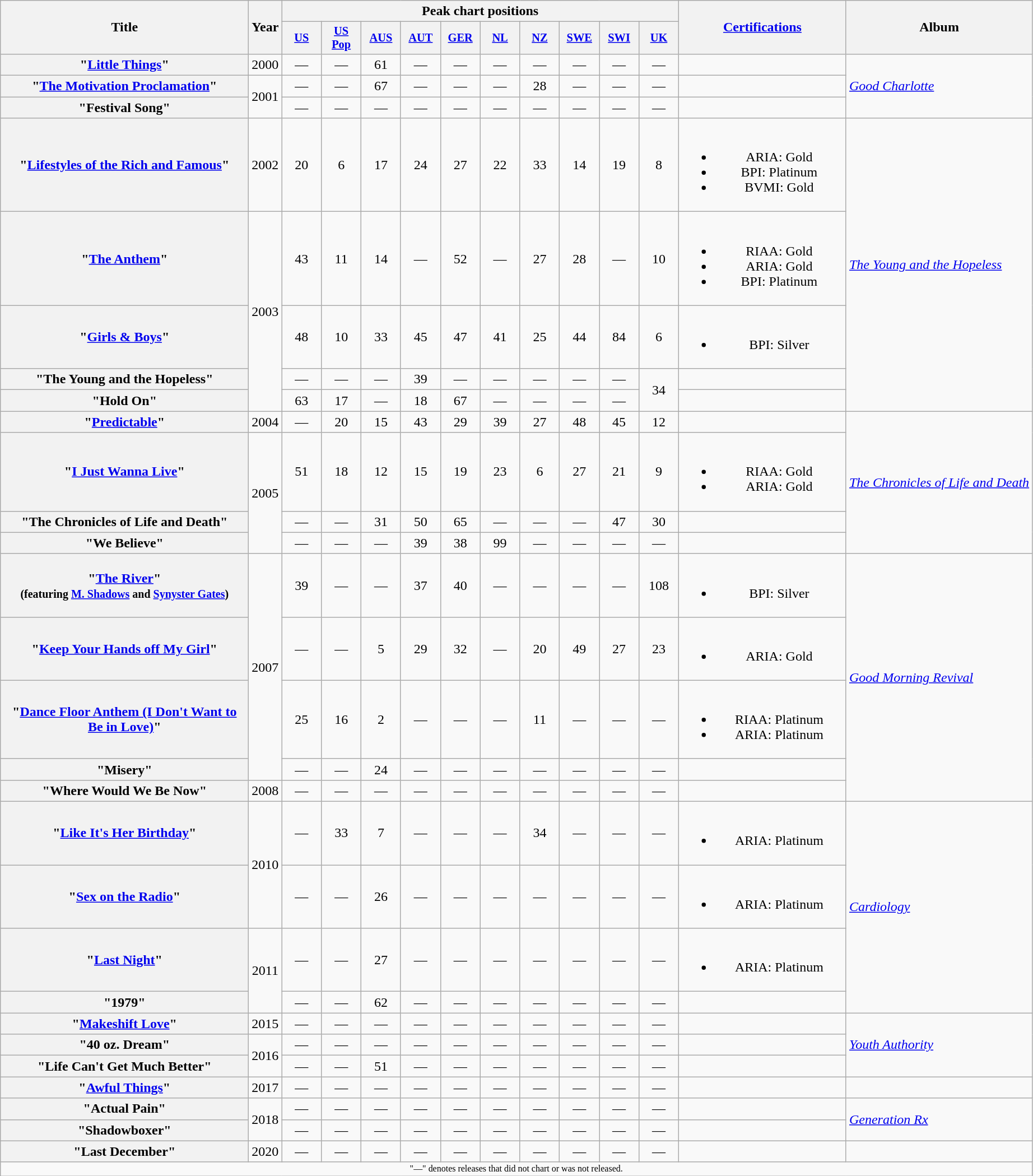<table class="wikitable plainrowheaders" style="text-align:center;">
<tr>
<th scope="col" rowspan="2" style="width:18em;">Title</th>
<th scope="col" rowspan="2">Year</th>
<th scope="col" colspan="10">Peak chart positions</th>
<th scope="col" rowspan="2" style="width:12em;"><a href='#'>Certifications</a></th>
<th scope="col" rowspan="2">Album</th>
</tr>
<tr>
<th style="width:3em;font-size:85%"><a href='#'>US</a><br></th>
<th style="width:3em;font-size:85%"><a href='#'>US<br>Pop</a><br></th>
<th style="width:3em;font-size:85%"><a href='#'>AUS</a><br></th>
<th style="width:3em;font-size:85%"><a href='#'>AUT</a><br></th>
<th style="width:3em;font-size:85%"><a href='#'>GER</a><br></th>
<th style="width:3em;font-size:85%"><a href='#'>NL</a><br></th>
<th style="width:3em;font-size:85%"><a href='#'>NZ</a><br></th>
<th style="width:3em;font-size:85%"><a href='#'>SWE</a><br></th>
<th style="width:3em;font-size:85%"><a href='#'>SWI</a><br></th>
<th style="width:3em;font-size:85%"><a href='#'>UK</a><br></th>
</tr>
<tr>
<th scope="row">"<a href='#'>Little Things</a>"</th>
<td>2000</td>
<td>—</td>
<td>—</td>
<td>61</td>
<td>—</td>
<td>—</td>
<td>—</td>
<td>—</td>
<td>—</td>
<td>—</td>
<td>—</td>
<td></td>
<td rowspan="3" style="text-align:left;"><em><a href='#'>Good Charlotte</a></em></td>
</tr>
<tr>
<th scope="row">"<a href='#'>The Motivation Proclamation</a>"</th>
<td rowspan="2">2001</td>
<td>—</td>
<td>—</td>
<td>67</td>
<td>—</td>
<td>—</td>
<td>—</td>
<td>28</td>
<td>—</td>
<td>—</td>
<td>—</td>
<td></td>
</tr>
<tr>
<th scope="row">"Festival Song"</th>
<td>—</td>
<td>—</td>
<td>—</td>
<td>—</td>
<td>—</td>
<td>—</td>
<td>—</td>
<td>—</td>
<td>—</td>
<td>—</td>
<td></td>
</tr>
<tr>
<th scope="row">"<a href='#'>Lifestyles of the Rich and Famous</a>"</th>
<td>2002</td>
<td>20</td>
<td>6</td>
<td>17</td>
<td>24</td>
<td>27</td>
<td>22</td>
<td>33</td>
<td>14</td>
<td>19</td>
<td>8</td>
<td><br><ul><li>ARIA: Gold</li><li>BPI: Platinum</li><li>BVMI: Gold</li></ul></td>
<td rowspan="5" style="text-align:left;"><em><a href='#'>The Young and the Hopeless</a></em></td>
</tr>
<tr>
<th scope="row">"<a href='#'>The Anthem</a>"</th>
<td rowspan="4">2003</td>
<td>43</td>
<td>11</td>
<td>14</td>
<td>—</td>
<td>52</td>
<td>—</td>
<td>27</td>
<td>28</td>
<td>—</td>
<td>10</td>
<td><br><ul><li>RIAA: Gold</li><li>ARIA: Gold</li><li>BPI: Platinum</li></ul></td>
</tr>
<tr>
<th scope="row">"<a href='#'>Girls & Boys</a>"</th>
<td>48</td>
<td>10</td>
<td>33</td>
<td>45</td>
<td>47</td>
<td>41</td>
<td>25</td>
<td>44</td>
<td>84</td>
<td>6</td>
<td><br><ul><li>BPI: Silver</li></ul></td>
</tr>
<tr>
<th scope="row">"The Young and the Hopeless"</th>
<td>—</td>
<td>—</td>
<td>—</td>
<td>39</td>
<td>—</td>
<td>—</td>
<td>—</td>
<td>—</td>
<td>—</td>
<td rowspan="2">34</td>
<td></td>
</tr>
<tr>
<th scope="row">"Hold On"</th>
<td>63</td>
<td>17</td>
<td>—</td>
<td>18</td>
<td>67</td>
<td>—</td>
<td>—</td>
<td>—</td>
<td>—</td>
<td></td>
</tr>
<tr>
<th scope="row">"<a href='#'>Predictable</a>"</th>
<td>2004</td>
<td>—</td>
<td>20</td>
<td>15</td>
<td>43</td>
<td>29</td>
<td>39</td>
<td>27</td>
<td>48</td>
<td>45</td>
<td>12</td>
<td></td>
<td rowspan="4" style="text-align:left;"><em><a href='#'>The Chronicles of Life and Death</a></em></td>
</tr>
<tr>
<th scope="row">"<a href='#'>I Just Wanna Live</a>"</th>
<td rowspan="3">2005</td>
<td>51</td>
<td>18</td>
<td>12</td>
<td>15</td>
<td>19</td>
<td>23</td>
<td>6</td>
<td>27</td>
<td>21</td>
<td>9</td>
<td><br><ul><li>RIAA: Gold</li><li>ARIA: Gold</li></ul></td>
</tr>
<tr>
<th scope="row">"The Chronicles of Life and Death"</th>
<td>—</td>
<td>—</td>
<td>31</td>
<td>50</td>
<td>65</td>
<td>—</td>
<td>—</td>
<td>—</td>
<td>47</td>
<td>30</td>
<td></td>
</tr>
<tr>
<th scope="row">"We Believe"</th>
<td>—</td>
<td>—</td>
<td>—</td>
<td>39</td>
<td>38</td>
<td>99</td>
<td>—</td>
<td>—</td>
<td>—</td>
<td>—</td>
<td></td>
</tr>
<tr>
<th scope="row">"<a href='#'>The River</a>" <br><small>(featuring <a href='#'>M. Shadows</a> and <a href='#'>Synyster Gates</a>)</small></th>
<td rowspan="4">2007</td>
<td>39</td>
<td>—</td>
<td>—</td>
<td>37</td>
<td>40</td>
<td>—</td>
<td>—</td>
<td>—</td>
<td>—</td>
<td>108</td>
<td><br><ul><li>BPI: Silver</li></ul></td>
<td rowspan="5" style="text-align:left;"><em><a href='#'>Good Morning Revival</a></em></td>
</tr>
<tr>
<th scope="row">"<a href='#'>Keep Your Hands off My Girl</a>"</th>
<td>—</td>
<td>—</td>
<td>5</td>
<td>29</td>
<td>32</td>
<td>—</td>
<td>20</td>
<td>49</td>
<td>27</td>
<td>23</td>
<td><br><ul><li>ARIA: Gold</li></ul></td>
</tr>
<tr>
<th scope="row">"<a href='#'>Dance Floor Anthem (I Don't Want to Be in Love)</a>"</th>
<td>25</td>
<td>16</td>
<td>2</td>
<td>—</td>
<td>—</td>
<td>—</td>
<td>11</td>
<td>—</td>
<td>—</td>
<td>—</td>
<td><br><ul><li>RIAA: Platinum</li><li>ARIA: Platinum</li></ul></td>
</tr>
<tr>
<th scope="row">"Misery"</th>
<td>—</td>
<td>—</td>
<td>24</td>
<td>—</td>
<td>—</td>
<td>—</td>
<td>—</td>
<td>—</td>
<td>—</td>
<td>—</td>
<td></td>
</tr>
<tr>
<th scope="row">"Where Would We Be Now"</th>
<td>2008</td>
<td>—</td>
<td>—</td>
<td>—</td>
<td>—</td>
<td>—</td>
<td>—</td>
<td>—</td>
<td>—</td>
<td>—</td>
<td>—</td>
<td></td>
</tr>
<tr>
<th scope="row">"<a href='#'>Like It's Her Birthday</a>"</th>
<td rowspan="2">2010</td>
<td>—</td>
<td>33</td>
<td>7</td>
<td>—</td>
<td>—</td>
<td>—</td>
<td>34</td>
<td>—</td>
<td>—</td>
<td>—</td>
<td><br><ul><li>ARIA: Platinum</li></ul></td>
<td rowspan="4" style="text-align:left;"><em><a href='#'>Cardiology</a></em></td>
</tr>
<tr>
<th scope="row">"<a href='#'>Sex on the Radio</a>"</th>
<td>—</td>
<td>—</td>
<td>26</td>
<td>—</td>
<td>—</td>
<td>—</td>
<td>—</td>
<td>—</td>
<td>—</td>
<td>—</td>
<td><br><ul><li>ARIA: Platinum</li></ul></td>
</tr>
<tr>
<th scope="row">"<a href='#'>Last Night</a>"</th>
<td rowspan="2">2011</td>
<td>—</td>
<td>—</td>
<td>27</td>
<td>—</td>
<td>—</td>
<td>—</td>
<td>—</td>
<td>—</td>
<td>—</td>
<td>—</td>
<td><br><ul><li>ARIA: Platinum</li></ul></td>
</tr>
<tr>
<th scope="row">"1979"</th>
<td>—</td>
<td>—</td>
<td>62</td>
<td>—</td>
<td>—</td>
<td>—</td>
<td>—</td>
<td>—</td>
<td>—</td>
<td>—</td>
<td></td>
</tr>
<tr>
<th scope="row">"<a href='#'>Makeshift Love</a>"</th>
<td>2015</td>
<td>—</td>
<td>—</td>
<td>—</td>
<td>—</td>
<td>—</td>
<td>—</td>
<td>—</td>
<td>—</td>
<td>—</td>
<td>—</td>
<td></td>
<td rowspan="3" style="text-align:left;"><em><a href='#'>Youth Authority</a></em></td>
</tr>
<tr>
<th scope="row">"40 oz. Dream"</th>
<td rowspan="2">2016</td>
<td>—</td>
<td>—</td>
<td>—</td>
<td>—</td>
<td>—</td>
<td>—</td>
<td>—</td>
<td>—</td>
<td>—</td>
<td>—</td>
<td></td>
</tr>
<tr>
<th scope="row">"Life Can't Get Much Better"</th>
<td>—</td>
<td>—</td>
<td>51</td>
<td>—</td>
<td>—</td>
<td>—</td>
<td>—</td>
<td>—</td>
<td>—</td>
<td>—</td>
<td></td>
</tr>
<tr>
<th scope="row">"<a href='#'>Awful Things</a>"</th>
<td>2017</td>
<td>—</td>
<td>—</td>
<td>—</td>
<td>—</td>
<td>—</td>
<td>—</td>
<td>—</td>
<td>—</td>
<td>—</td>
<td>—</td>
<td></td>
<td></td>
</tr>
<tr>
<th scope="row">"Actual Pain"</th>
<td rowspan="2">2018</td>
<td>—</td>
<td>—</td>
<td>—</td>
<td>—</td>
<td>—</td>
<td>—</td>
<td>—</td>
<td>—</td>
<td>—</td>
<td>—</td>
<td></td>
<td rowspan="2" style="text-align:left;"><em><a href='#'>Generation Rx</a></em></td>
</tr>
<tr>
<th scope="row">"Shadowboxer"</th>
<td>—</td>
<td>—</td>
<td>—</td>
<td>—</td>
<td>—</td>
<td>—</td>
<td>—</td>
<td>—</td>
<td>—</td>
<td>—</td>
<td></td>
</tr>
<tr>
<th scope="row">"Last December"</th>
<td>2020</td>
<td>—</td>
<td>—</td>
<td>—</td>
<td>—</td>
<td>—</td>
<td>—</td>
<td>—</td>
<td>—</td>
<td>—</td>
<td>—</td>
<td></td>
<td></td>
</tr>
<tr>
<td colspan="21" style="font-size:8pt">"—" denotes releases that did not chart or was not released.</td>
</tr>
</table>
